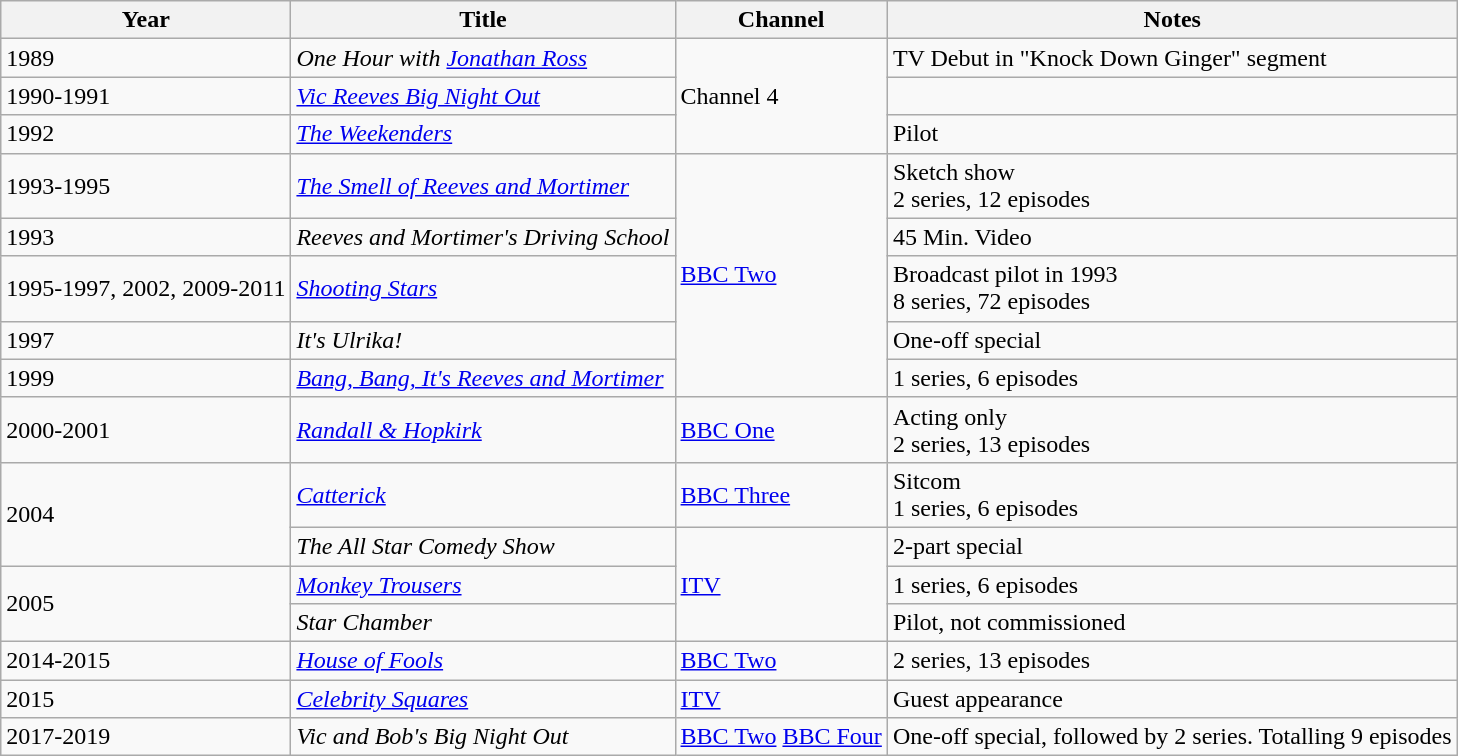<table class="wikitable">
<tr>
<th>Year</th>
<th>Title</th>
<th>Channel</th>
<th>Notes</th>
</tr>
<tr>
<td>1989</td>
<td><em>One Hour with <a href='#'>Jonathan Ross</a></em></td>
<td rowspan="3">Channel 4</td>
<td>TV Debut in "Knock Down Ginger" segment</td>
</tr>
<tr>
<td>1990-1991</td>
<td><em><a href='#'>Vic Reeves Big Night Out</a></em></td>
<td></td>
</tr>
<tr>
<td>1992</td>
<td><em><a href='#'>The Weekenders</a></em></td>
<td>Pilot</td>
</tr>
<tr>
<td>1993-1995</td>
<td><em><a href='#'>The Smell of Reeves and Mortimer</a></em></td>
<td rowspan="5"><a href='#'>BBC Two</a></td>
<td>Sketch show<br>2 series, 12 episodes</td>
</tr>
<tr>
<td>1993</td>
<td><em>Reeves and Mortimer's Driving School</em></td>
<td>45 Min. Video</td>
</tr>
<tr>
<td>1995-1997, 2002, 2009-2011</td>
<td><em><a href='#'>Shooting Stars</a></em></td>
<td>Broadcast pilot in 1993<br>8 series, 72 episodes</td>
</tr>
<tr>
<td>1997</td>
<td><em>It's Ulrika!</em></td>
<td>One-off special</td>
</tr>
<tr>
<td>1999</td>
<td><em><a href='#'>Bang, Bang, It's Reeves and Mortimer</a></em></td>
<td>1 series, 6 episodes</td>
</tr>
<tr>
<td>2000-2001</td>
<td><em><a href='#'>Randall & Hopkirk</a></em></td>
<td><a href='#'>BBC One</a></td>
<td>Acting only<br>2 series, 13 episodes</td>
</tr>
<tr>
<td rowspan="2">2004</td>
<td><em><a href='#'>Catterick</a></em></td>
<td><a href='#'>BBC Three</a></td>
<td>Sitcom<br>1 series, 6 episodes</td>
</tr>
<tr>
<td><em>The All Star Comedy Show</em></td>
<td rowspan="3"><a href='#'>ITV</a></td>
<td>2-part special</td>
</tr>
<tr>
<td rowspan="2">2005</td>
<td><em><a href='#'>Monkey Trousers</a></em></td>
<td>1 series, 6 episodes</td>
</tr>
<tr>
<td><em>Star Chamber</em></td>
<td>Pilot, not commissioned</td>
</tr>
<tr>
<td>2014-2015</td>
<td><em><a href='#'>House of Fools</a></em></td>
<td><a href='#'>BBC Two</a></td>
<td>2 series, 13 episodes</td>
</tr>
<tr>
<td>2015</td>
<td><em><a href='#'>Celebrity Squares</a></em></td>
<td><a href='#'>ITV</a></td>
<td>Guest appearance</td>
</tr>
<tr>
<td>2017-2019</td>
<td><em>Vic and Bob's Big Night Out</em></td>
<td><a href='#'>BBC Two</a> <a href='#'>BBC Four</a></td>
<td>One-off special, followed by 2 series. Totalling 9 episodes</td>
</tr>
</table>
